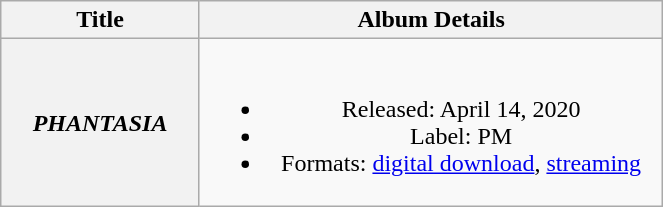<table class="wikitable plainrowheaders" style="text-align:center;" width="35%">
<tr>
<th width="30%">Title</th>
<th>Album Details</th>
</tr>
<tr>
<th scope="row"><em>PHANTASIA</em></th>
<td><br><ul><li>Released: April 14, 2020</li><li>Label: PM</li><li>Formats: <a href='#'>digital download</a>, <a href='#'>streaming</a></li></ul></td>
</tr>
</table>
